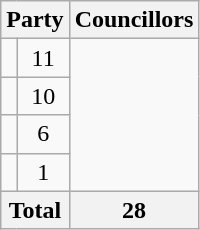<table class="wikitable">
<tr>
<th colspan=2>Party</th>
<th>Councillors</th>
</tr>
<tr>
<td></td>
<td align=center>11</td>
</tr>
<tr>
<td></td>
<td align=center>10</td>
</tr>
<tr>
<td></td>
<td align=center>6</td>
</tr>
<tr>
<td></td>
<td align=center>1</td>
</tr>
<tr>
<th colspan=2>Total</th>
<th align=center>28</th>
</tr>
</table>
